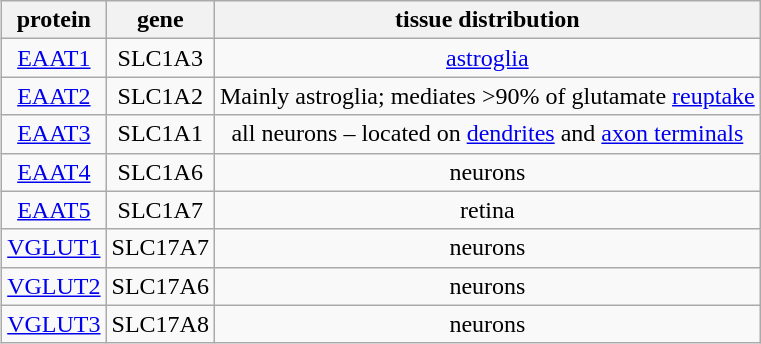<table class="wikitable" border="3"  style="text-align:center" align=right>
<tr>
<th>protein</th>
<th>gene</th>
<th>tissue distribution</th>
</tr>
<tr>
<td><a href='#'>EAAT1</a></td>
<td>SLC1A3</td>
<td><a href='#'>astroglia</a></td>
</tr>
<tr>
<td><a href='#'>EAAT2</a></td>
<td>SLC1A2</td>
<td>Mainly astroglia; mediates >90% of  glutamate <a href='#'>reuptake</a></td>
</tr>
<tr>
<td><a href='#'>EAAT3</a></td>
<td>SLC1A1</td>
<td>all neurons – located on <a href='#'>dendrites</a> and <a href='#'>axon terminals</a></td>
</tr>
<tr>
<td><a href='#'>EAAT4</a></td>
<td>SLC1A6</td>
<td>neurons</td>
</tr>
<tr>
<td><a href='#'>EAAT5</a></td>
<td>SLC1A7</td>
<td>retina</td>
</tr>
<tr>
<td><a href='#'>VGLUT1</a></td>
<td>SLC17A7</td>
<td>neurons</td>
</tr>
<tr>
<td><a href='#'>VGLUT2</a></td>
<td>SLC17A6</td>
<td>neurons</td>
</tr>
<tr>
<td><a href='#'>VGLUT3</a></td>
<td>SLC17A8</td>
<td>neurons</td>
</tr>
</table>
